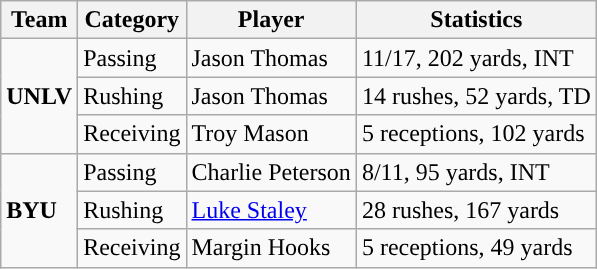<table class="wikitable" style="float: left;">
<tr>
<th>Team</th>
<th>Category</th>
<th>Player</th>
<th>Statistics</th>
</tr>
<tr>
<td rowspan=3><strong>UNLV</strong></td>
<td>Passing</td>
<td>Jason Thomas</td>
<td>11/17, 202 yards, INT</td>
</tr>
<tr>
<td>Rushing</td>
<td>Jason Thomas</td>
<td>14 rushes, 52 yards, TD</td>
</tr>
<tr>
<td>Receiving</td>
<td>Troy Mason</td>
<td>5 receptions, 102 yards</td>
</tr>
<tr>
<td rowspan=3><strong>BYU</strong></td>
<td>Passing</td>
<td>Charlie Peterson</td>
<td>8/11, 95 yards, INT</td>
</tr>
<tr>
<td>Rushing</td>
<td><a href='#'>Luke Staley</a></td>
<td>28 rushes, 167 yards</td>
</tr>
<tr>
<td>Receiving</td>
<td>Margin Hooks</td>
<td>5 receptions, 49 yards</td>
</tr>
</table>
